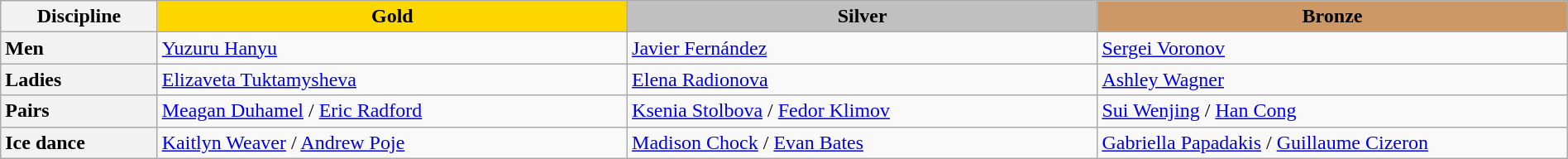<table class="wikitable unsortable" style="text-align:left; width:100%;">
<tr>
<th scope="col" style="width:10%">Discipline</th>
<td scope="col" style="text-align:center; width:30%; background:gold"><strong>Gold</strong></td>
<td scope="col" style="text-align:center; width:30%; background:silver"><strong>Silver</strong></td>
<td scope="col" style="text-align:center; width:30%; background:#c96"><strong>Bronze</strong></td>
</tr>
<tr>
<th scope=row" style="text-align:left">Men</th>
<td> <a href='#'>Yuzuru Hanyu</a></td>
<td> <a href='#'>Javier Fernández</a></td>
<td> <a href='#'>Sergei Voronov</a></td>
</tr>
<tr>
<th scope=row" style="text-align:left">Ladies</th>
<td> <a href='#'>Elizaveta Tuktamysheva</a></td>
<td> <a href='#'>Elena Radionova</a></td>
<td> <a href='#'>Ashley Wagner</a></td>
</tr>
<tr>
<th scope=row" style="text-align:left">Pairs</th>
<td> <a href='#'>Meagan Duhamel</a> / <a href='#'>Eric Radford</a></td>
<td> <a href='#'>Ksenia Stolbova</a> / <a href='#'>Fedor Klimov</a></td>
<td> <a href='#'>Sui Wenjing</a> / <a href='#'>Han Cong</a></td>
</tr>
<tr>
<th scope=row" style="text-align:left">Ice dance</th>
<td> <a href='#'>Kaitlyn Weaver</a> / <a href='#'>Andrew Poje</a></td>
<td> <a href='#'>Madison Chock</a> / <a href='#'>Evan Bates</a></td>
<td> <a href='#'>Gabriella Papadakis</a> / <a href='#'>Guillaume Cizeron</a></td>
</tr>
</table>
